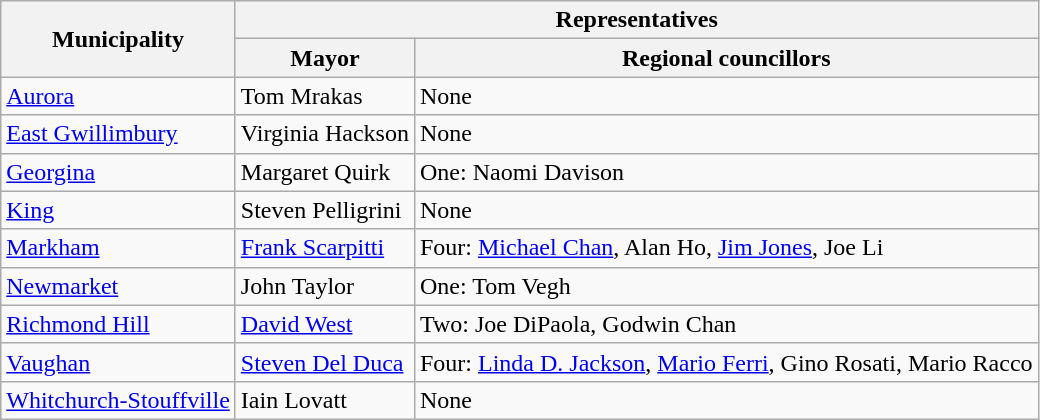<table class="wikitable">
<tr>
<th rowspan="2">Municipality</th>
<th colspan="2">Representatives</th>
</tr>
<tr>
<th>Mayor</th>
<th>Regional councillors</th>
</tr>
<tr>
<td><a href='#'>Aurora</a></td>
<td>Tom Mrakas</td>
<td>None</td>
</tr>
<tr>
<td><a href='#'>East Gwillimbury</a></td>
<td>Virginia Hackson</td>
<td>None</td>
</tr>
<tr>
<td><a href='#'>Georgina</a></td>
<td>Margaret Quirk</td>
<td>One: Naomi Davison</td>
</tr>
<tr>
<td><a href='#'>King</a></td>
<td>Steven Pelligrini</td>
<td>None</td>
</tr>
<tr>
<td><a href='#'>Markham</a></td>
<td><a href='#'>Frank Scarpitti</a></td>
<td>Four: <a href='#'>Michael Chan</a>, Alan Ho, <a href='#'>Jim Jones</a>, Joe Li</td>
</tr>
<tr>
<td><a href='#'>Newmarket</a></td>
<td>John Taylor</td>
<td>One: Tom Vegh</td>
</tr>
<tr>
<td><a href='#'>Richmond Hill</a></td>
<td><a href='#'>David West</a></td>
<td>Two: Joe DiPaola, Godwin Chan</td>
</tr>
<tr>
<td><a href='#'>Vaughan</a></td>
<td><a href='#'>Steven Del Duca</a></td>
<td>Four: <a href='#'>Linda D. Jackson</a>, <a href='#'>Mario Ferri</a>, Gino Rosati, Mario Racco</td>
</tr>
<tr>
<td><a href='#'>Whitchurch-Stouffville</a></td>
<td>Iain Lovatt</td>
<td>None</td>
</tr>
</table>
